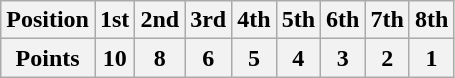<table class="wikitable">
<tr>
<th>Position</th>
<th>1st</th>
<th>2nd</th>
<th>3rd</th>
<th>4th</th>
<th>5th</th>
<th>6th</th>
<th>7th</th>
<th>8th</th>
</tr>
<tr>
<th>Points</th>
<th>10</th>
<th>8</th>
<th>6</th>
<th>5</th>
<th>4</th>
<th>3</th>
<th>2</th>
<th>1</th>
</tr>
</table>
